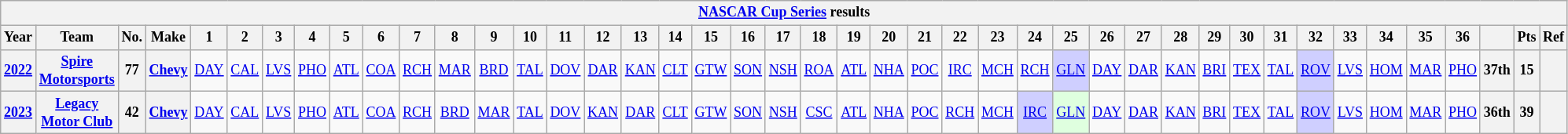<table class="wikitable" style="text-align:center; font-size:75%">
<tr>
<th colspan=43><a href='#'>NASCAR Cup Series</a> results</th>
</tr>
<tr>
<th>Year</th>
<th>Team</th>
<th>No.</th>
<th>Make</th>
<th>1</th>
<th>2</th>
<th>3</th>
<th>4</th>
<th>5</th>
<th>6</th>
<th>7</th>
<th>8</th>
<th>9</th>
<th>10</th>
<th>11</th>
<th>12</th>
<th>13</th>
<th>14</th>
<th>15</th>
<th>16</th>
<th>17</th>
<th>18</th>
<th>19</th>
<th>20</th>
<th>21</th>
<th>22</th>
<th>23</th>
<th>24</th>
<th>25</th>
<th>26</th>
<th>27</th>
<th>28</th>
<th>29</th>
<th>30</th>
<th>31</th>
<th>32</th>
<th>33</th>
<th>34</th>
<th>35</th>
<th>36</th>
<th></th>
<th>Pts</th>
<th>Ref</th>
</tr>
<tr>
<th><a href='#'>2022</a></th>
<th><a href='#'>Spire Motorsports</a></th>
<th>77</th>
<th><a href='#'>Chevy</a></th>
<td><a href='#'>DAY</a></td>
<td><a href='#'>CAL</a></td>
<td><a href='#'>LVS</a></td>
<td><a href='#'>PHO</a></td>
<td><a href='#'>ATL</a></td>
<td><a href='#'>COA</a></td>
<td><a href='#'>RCH</a></td>
<td><a href='#'>MAR</a></td>
<td><a href='#'>BRD</a></td>
<td><a href='#'>TAL</a></td>
<td><a href='#'>DOV</a></td>
<td><a href='#'>DAR</a></td>
<td><a href='#'>KAN</a></td>
<td><a href='#'>CLT</a></td>
<td><a href='#'>GTW</a></td>
<td><a href='#'>SON</a></td>
<td><a href='#'>NSH</a></td>
<td><a href='#'>ROA</a></td>
<td><a href='#'>ATL</a></td>
<td><a href='#'>NHA</a></td>
<td><a href='#'>POC</a></td>
<td><a href='#'>IRC</a></td>
<td><a href='#'>MCH</a></td>
<td><a href='#'>RCH</a></td>
<td style="background:#CFCFFF;"><a href='#'>GLN</a><br></td>
<td><a href='#'>DAY</a></td>
<td><a href='#'>DAR</a></td>
<td><a href='#'>KAN</a></td>
<td><a href='#'>BRI</a></td>
<td><a href='#'>TEX</a></td>
<td><a href='#'>TAL</a></td>
<td style="Background:#CFCFFF;"><a href='#'>ROV</a><br></td>
<td><a href='#'>LVS</a></td>
<td><a href='#'>HOM</a></td>
<td><a href='#'>MAR</a></td>
<td><a href='#'>PHO</a></td>
<th>37th</th>
<th>15</th>
<th></th>
</tr>
<tr>
<th><a href='#'>2023</a></th>
<th><a href='#'>Legacy Motor Club</a></th>
<th>42</th>
<th><a href='#'>Chevy</a></th>
<td><a href='#'>DAY</a></td>
<td><a href='#'>CAL</a></td>
<td><a href='#'>LVS</a></td>
<td><a href='#'>PHO</a></td>
<td><a href='#'>ATL</a></td>
<td><a href='#'>COA</a></td>
<td><a href='#'>RCH</a></td>
<td><a href='#'>BRD</a></td>
<td><a href='#'>MAR</a></td>
<td><a href='#'>TAL</a></td>
<td><a href='#'>DOV</a></td>
<td><a href='#'>KAN</a></td>
<td><a href='#'>DAR</a></td>
<td><a href='#'>CLT</a></td>
<td><a href='#'>GTW</a></td>
<td><a href='#'>SON</a></td>
<td><a href='#'>NSH</a></td>
<td><a href='#'>CSC</a></td>
<td><a href='#'>ATL</a></td>
<td><a href='#'>NHA</a></td>
<td><a href='#'>POC</a></td>
<td><a href='#'>RCH</a></td>
<td><a href='#'>MCH</a></td>
<td style="background:#CFCFFF;"><a href='#'>IRC</a><br></td>
<td style="background:#DFFFDF;"><a href='#'>GLN</a><br></td>
<td><a href='#'>DAY</a></td>
<td><a href='#'>DAR</a></td>
<td><a href='#'>KAN</a></td>
<td><a href='#'>BRI</a></td>
<td><a href='#'>TEX</a></td>
<td><a href='#'>TAL</a></td>
<td style="background:#CFCFFF;"><a href='#'>ROV</a><br></td>
<td><a href='#'>LVS</a></td>
<td><a href='#'>HOM</a></td>
<td><a href='#'>MAR</a></td>
<td><a href='#'>PHO</a></td>
<th>36th</th>
<th>39</th>
<th></th>
</tr>
</table>
